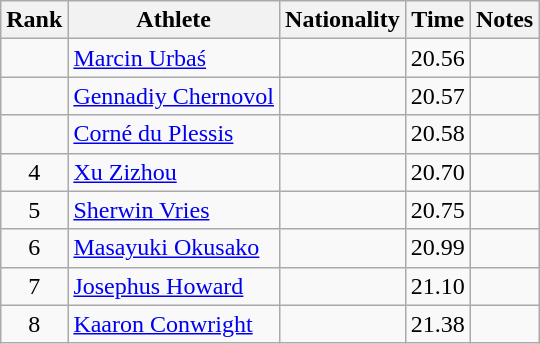<table class="wikitable sortable" style="text-align:center">
<tr>
<th>Rank</th>
<th>Athlete</th>
<th>Nationality</th>
<th>Time</th>
<th>Notes</th>
</tr>
<tr>
<td></td>
<td align=left><a href='#'>Marcin Urbaś</a></td>
<td align=left></td>
<td>20.56</td>
<td></td>
</tr>
<tr>
<td></td>
<td align=left><a href='#'>Gennadiy Chernovol</a></td>
<td align=left></td>
<td>20.57</td>
<td></td>
</tr>
<tr>
<td></td>
<td align=left><a href='#'>Corné du Plessis</a></td>
<td align=left></td>
<td>20.58</td>
<td></td>
</tr>
<tr>
<td>4</td>
<td align=left><a href='#'>Xu Zizhou</a></td>
<td align=left></td>
<td>20.70</td>
<td></td>
</tr>
<tr>
<td>5</td>
<td align=left><a href='#'>Sherwin Vries</a></td>
<td align=left></td>
<td>20.75</td>
<td></td>
</tr>
<tr>
<td>6</td>
<td align=left><a href='#'>Masayuki Okusako</a></td>
<td align=left></td>
<td>20.99</td>
<td></td>
</tr>
<tr>
<td>7</td>
<td align=left><a href='#'>Josephus Howard</a></td>
<td align=left></td>
<td>21.10</td>
<td></td>
</tr>
<tr>
<td>8</td>
<td align=left><a href='#'>Kaaron Conwright</a></td>
<td align=left></td>
<td>21.38</td>
<td></td>
</tr>
</table>
